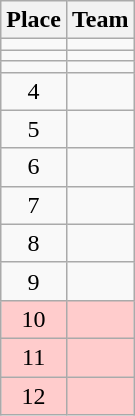<table class="wikitable">
<tr>
<th>Place</th>
<th>Team</th>
</tr>
<tr>
<td align=center></td>
<td></td>
</tr>
<tr>
<td align=center></td>
<td></td>
</tr>
<tr>
<td align=center></td>
<td></td>
</tr>
<tr>
<td align=center>4</td>
<td></td>
</tr>
<tr>
<td align=center>5</td>
<td></td>
</tr>
<tr>
<td align=center>6</td>
<td></td>
</tr>
<tr>
<td align=center>7</td>
<td></td>
</tr>
<tr>
<td align=center>8</td>
<td></td>
</tr>
<tr>
<td align=center>9</td>
<td></td>
</tr>
<tr bgcolor=#ffcccc>
<td align=center>10</td>
<td></td>
</tr>
<tr bgcolor=#ffcccc>
<td align=center>11</td>
<td></td>
</tr>
<tr bgcolor=#ffcccc>
<td align=center>12</td>
<td></td>
</tr>
</table>
